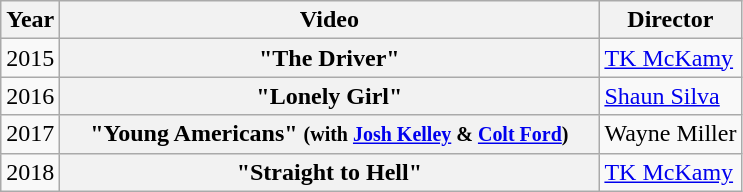<table class="wikitable plainrowheaders">
<tr>
<th>Year</th>
<th style="width:22em;">Video</th>
<th>Director</th>
</tr>
<tr>
<td>2015</td>
<th scope="row">"The Driver"<br></th>
<td><a href='#'>TK McKamy</a></td>
</tr>
<tr>
<td>2016</td>
<th scope="row">"Lonely Girl"</th>
<td><a href='#'>Shaun Silva</a></td>
</tr>
<tr>
<td>2017</td>
<th scope="row">"Young Americans" <small>(with <a href='#'>Josh Kelley</a> & <a href='#'>Colt Ford</a>)</small></th>
<td>Wayne Miller</td>
</tr>
<tr>
<td>2018</td>
<th scope="row">"Straight to Hell"<br></th>
<td><a href='#'>TK McKamy</a></td>
</tr>
</table>
